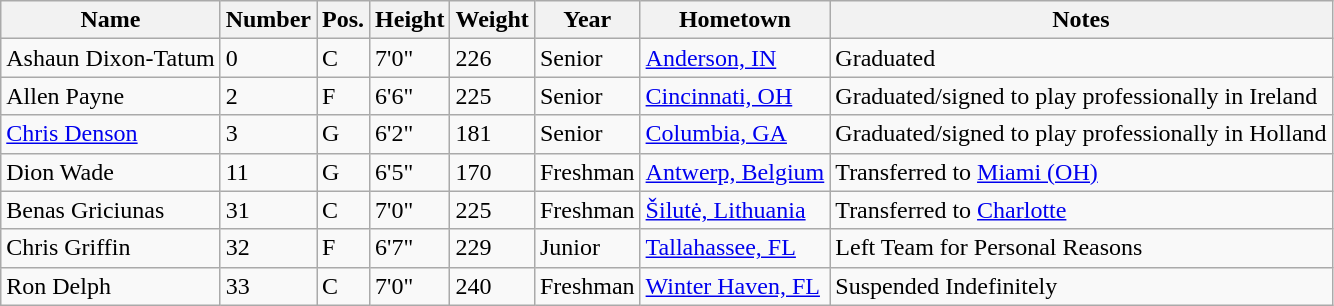<table class="wikitable sortable" border="1">
<tr>
<th>Name</th>
<th>Number</th>
<th>Pos.</th>
<th>Height</th>
<th>Weight</th>
<th>Year</th>
<th>Hometown</th>
<th class="unsortable">Notes</th>
</tr>
<tr>
<td>Ashaun Dixon-Tatum</td>
<td>0</td>
<td>C</td>
<td>7'0"</td>
<td>226</td>
<td>Senior</td>
<td><a href='#'>Anderson, IN</a></td>
<td>Graduated</td>
</tr>
<tr>
<td>Allen Payne</td>
<td>2</td>
<td>F</td>
<td>6'6"</td>
<td>225</td>
<td>Senior</td>
<td><a href='#'>Cincinnati, OH</a></td>
<td>Graduated/signed to play professionally in Ireland</td>
</tr>
<tr>
<td><a href='#'>Chris Denson</a></td>
<td>3</td>
<td>G</td>
<td>6'2"</td>
<td>181</td>
<td>Senior</td>
<td><a href='#'>Columbia, GA</a></td>
<td>Graduated/signed to play professionally in Holland</td>
</tr>
<tr>
<td>Dion Wade</td>
<td>11</td>
<td>G</td>
<td>6'5"</td>
<td>170</td>
<td>Freshman</td>
<td><a href='#'>Antwerp, Belgium</a></td>
<td>Transferred to <a href='#'>Miami (OH)</a></td>
</tr>
<tr>
<td>Benas Griciunas</td>
<td>31</td>
<td>C</td>
<td>7'0"</td>
<td>225</td>
<td>Freshman</td>
<td><a href='#'>Šilutė, Lithuania</a></td>
<td>Transferred to <a href='#'>Charlotte</a></td>
</tr>
<tr>
<td>Chris Griffin</td>
<td>32</td>
<td>F</td>
<td>6'7"</td>
<td>229</td>
<td>Junior</td>
<td><a href='#'>Tallahassee, FL</a></td>
<td>Left Team for Personal Reasons</td>
</tr>
<tr>
<td>Ron Delph</td>
<td>33</td>
<td>C</td>
<td>7'0"</td>
<td>240</td>
<td>Freshman</td>
<td><a href='#'>Winter Haven, FL</a></td>
<td>Suspended Indefinitely</td>
</tr>
</table>
